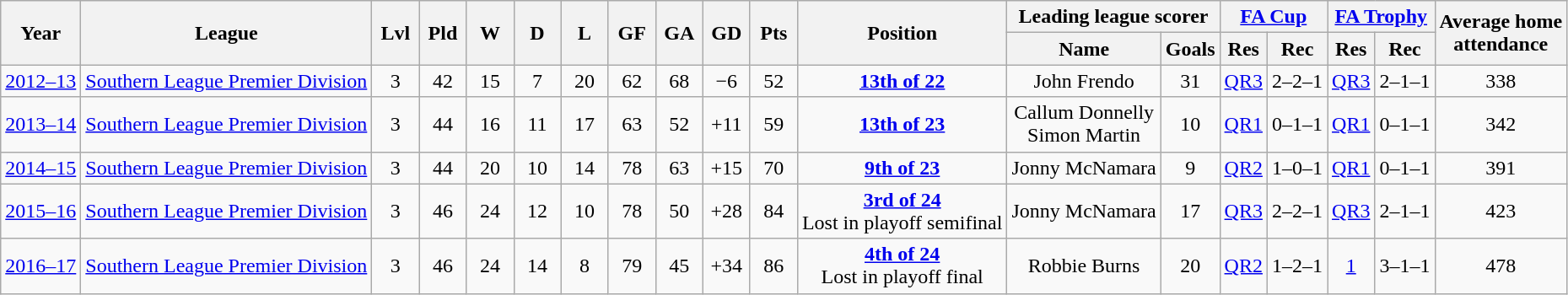<table class="wikitable">
<tr>
<th rowspan=2>Year</th>
<th rowspan=2>League</th>
<th rowspan=2 width=30>Lvl</th>
<th rowspan=2 width=30>Pld</th>
<th rowspan=2 width=30>W</th>
<th rowspan=2 width=30>D</th>
<th rowspan=2 width=30>L</th>
<th rowspan=2 width=30>GF</th>
<th rowspan=2 width=30>GA</th>
<th rowspan=2 width=30>GD</th>
<th rowspan=2 width=30>Pts</th>
<th rowspan=2>Position</th>
<th colspan=2>Leading league scorer</th>
<th colspan=2><a href='#'>FA Cup</a></th>
<th colspan=2><a href='#'>FA Trophy</a></th>
<th rowspan=2>Average home<br>attendance</th>
</tr>
<tr>
<th>Name</th>
<th>Goals</th>
<th>Res</th>
<th>Rec</th>
<th>Res</th>
<th>Rec</th>
</tr>
<tr align="center">
<td><a href='#'>2012–13</a></td>
<td><a href='#'>Southern League Premier Division</a></td>
<td>3</td>
<td>42</td>
<td>15</td>
<td>7</td>
<td>20</td>
<td>62</td>
<td>68</td>
<td>−6</td>
<td>52</td>
<td><strong><a href='#'>13th of 22</a></strong></td>
<td>John Frendo</td>
<td>31</td>
<td><a href='#'>QR3</a></td>
<td>2–2–1</td>
<td><a href='#'>QR3</a></td>
<td>2–1–1</td>
<td>338</td>
</tr>
<tr align="center">
<td><a href='#'>2013–14</a></td>
<td><a href='#'>Southern League Premier Division</a></td>
<td>3</td>
<td>44</td>
<td>16</td>
<td>11</td>
<td>17</td>
<td>63</td>
<td>52</td>
<td>+11</td>
<td>59</td>
<td><strong><a href='#'>13th of 23</a></strong></td>
<td>Callum Donnelly<br>Simon Martin</td>
<td>10</td>
<td><a href='#'>QR1</a></td>
<td>0–1–1</td>
<td><a href='#'>QR1</a></td>
<td>0–1–1</td>
<td>342</td>
</tr>
<tr align="center">
<td><a href='#'>2014–15</a></td>
<td><a href='#'>Southern League Premier Division</a></td>
<td>3</td>
<td>44</td>
<td>20</td>
<td>10</td>
<td>14</td>
<td>78</td>
<td>63</td>
<td>+15</td>
<td>70</td>
<td><strong><a href='#'>9th of 23</a></strong></td>
<td>Jonny McNamara</td>
<td>9</td>
<td><a href='#'>QR2</a></td>
<td>1–0–1</td>
<td><a href='#'>QR1</a></td>
<td>0–1–1</td>
<td>391</td>
</tr>
<tr align="center">
<td><a href='#'>2015–16</a></td>
<td><a href='#'>Southern League Premier Division</a></td>
<td>3</td>
<td>46</td>
<td>24</td>
<td>12</td>
<td>10</td>
<td>78</td>
<td>50</td>
<td>+28</td>
<td>84</td>
<td><strong><a href='#'>3rd of 24</a></strong><br>Lost in playoff semifinal</td>
<td>Jonny McNamara</td>
<td>17</td>
<td><a href='#'>QR3</a></td>
<td>2–2–1</td>
<td><a href='#'>QR3</a></td>
<td>2–1–1</td>
<td>423</td>
</tr>
<tr align="center">
<td><a href='#'>2016–17</a></td>
<td><a href='#'>Southern League Premier Division</a></td>
<td>3</td>
<td>46</td>
<td>24</td>
<td>14</td>
<td>8</td>
<td>79</td>
<td>45</td>
<td>+34</td>
<td>86</td>
<td><strong><a href='#'>4th of 24</a></strong><br>Lost in playoff final</td>
<td>Robbie Burns</td>
<td>20</td>
<td><a href='#'>QR2</a></td>
<td>1–2–1</td>
<td><a href='#'>1</a></td>
<td>3–1–1</td>
<td>478</td>
</tr>
</table>
